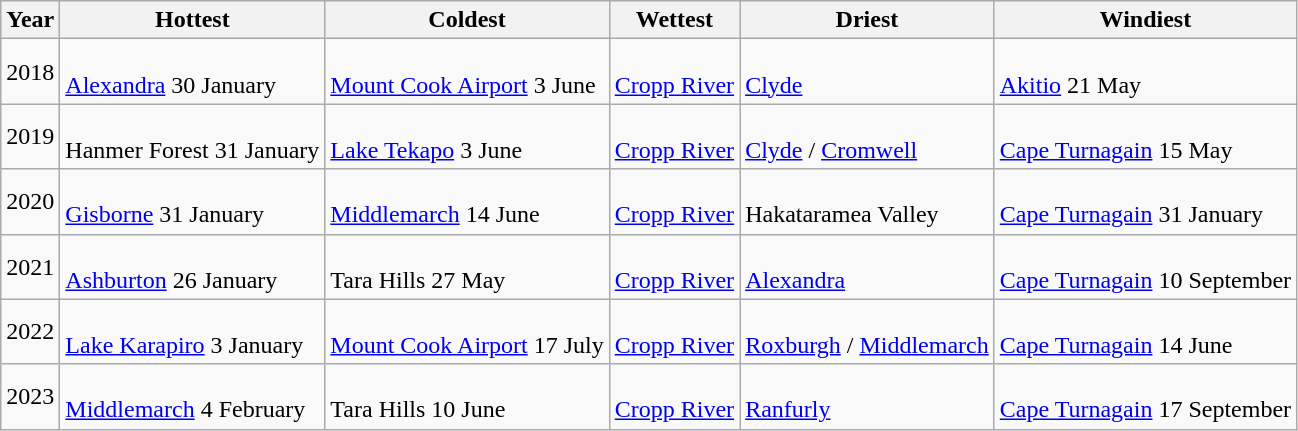<table class="wikitable">
<tr>
<th>Year</th>
<th>Hottest</th>
<th>Coldest</th>
<th>Wettest</th>
<th>Driest</th>
<th>Windiest</th>
</tr>
<tr>
<td>2018</td>
<td><br><a href='#'>Alexandra</a>
30 January</td>
<td><br><a href='#'>Mount Cook Airport</a>
3 June</td>
<td><br><a href='#'>Cropp River</a></td>
<td><br><a href='#'>Clyde</a></td>
<td><br><a href='#'>Akitio</a>
21 May</td>
</tr>
<tr>
<td>2019</td>
<td><br>Hanmer Forest
31 January</td>
<td><br><a href='#'>Lake Tekapo</a>
3 June</td>
<td><br><a href='#'>Cropp River</a></td>
<td><br><a href='#'>Clyde</a> / <a href='#'>Cromwell</a></td>
<td><br><a href='#'>Cape Turnagain</a>
15 May</td>
</tr>
<tr>
<td>2020</td>
<td><br><a href='#'>Gisborne</a>
31 January</td>
<td><br><a href='#'>Middlemarch</a>
14 June</td>
<td><br><a href='#'>Cropp River</a></td>
<td><br>Hakataramea Valley</td>
<td><br><a href='#'>Cape Turnagain</a>
31 January</td>
</tr>
<tr>
<td>2021</td>
<td><br><a href='#'>Ashburton</a>
26 January</td>
<td><br>Tara Hills
27 May</td>
<td><br><a href='#'>Cropp River</a></td>
<td><br><a href='#'>Alexandra</a></td>
<td><br><a href='#'>Cape Turnagain</a>
10 September</td>
</tr>
<tr>
<td>2022</td>
<td><br><a href='#'>Lake Karapiro</a>
3 January</td>
<td><br><a href='#'>Mount Cook Airport</a>
17 July</td>
<td><br><a href='#'>Cropp River</a></td>
<td><br><a href='#'>Roxburgh</a> / <a href='#'>Middlemarch</a></td>
<td><br><a href='#'>Cape Turnagain</a>
14 June</td>
</tr>
<tr>
<td>2023</td>
<td><br><a href='#'>Middlemarch</a>
4 February</td>
<td><br>Tara Hills
10 June</td>
<td><br><a href='#'>Cropp River</a></td>
<td><br><a href='#'>Ranfurly</a></td>
<td><br><a href='#'>Cape Turnagain</a>
17 September</td>
</tr>
</table>
